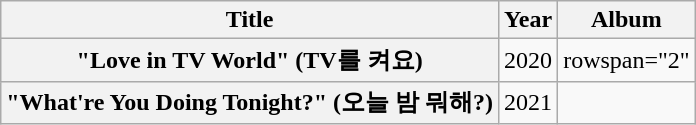<table class="wikitable plainrowheaders" style="text-align:center;">
<tr>
<th scope="col">Title</th>
<th scope="col">Year</th>
<th scope="col">Album</th>
</tr>
<tr>
<th scope="row">"Love in TV World" (TV를 켜요)</th>
<td>2020</td>
<td>rowspan="2" </td>
</tr>
<tr>
<th scope="row">"What're You Doing Tonight?" (오늘 밤 뭐해?)</th>
<td>2021</td>
</tr>
</table>
